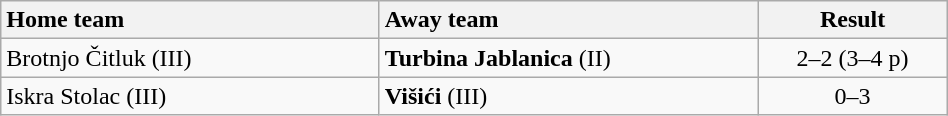<table class="wikitable" style="width:50%">
<tr>
<th style="width:40%; text-align:left">Home team</th>
<th style="width:40%; text-align:left">Away team</th>
<th>Result</th>
</tr>
<tr>
<td>Brotnjo Čitluk (III)</td>
<td><strong>Turbina Jablanica</strong> (II)</td>
<td style="text-align:center">2–2 (3–4 p)</td>
</tr>
<tr>
<td>Iskra Stolac (III)</td>
<td><strong>Višići</strong> (III)</td>
<td style="text-align:center">0–3</td>
</tr>
</table>
